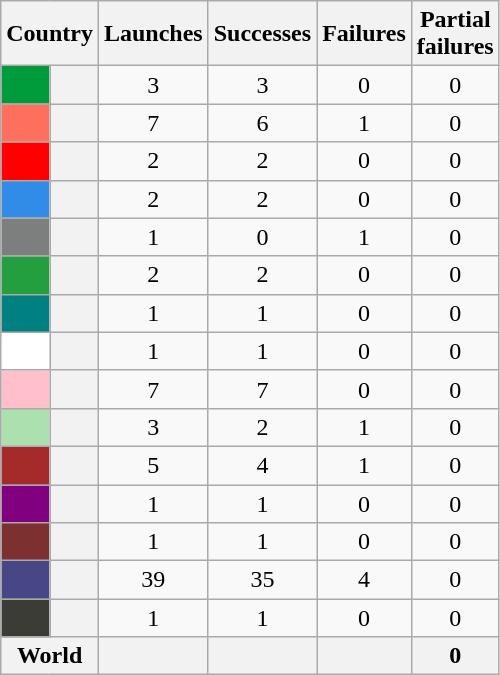<table class="wikitable sortable" style="text-align:center;">
<tr>
<th colspan=2>Country</th>
<th>Launches</th>
<th>Successes</th>
<th>Failures</th>
<th>Partial <br> failures</th>
</tr>
<tr>
<th style="background:#009c3b;"></th>
<th style="text-align:left;"></th>
<td>3</td>
<td>3</td>
<td>0</td>
<td>0</td>
</tr>
<tr>
<th style="background:#fe6f5e;"></th>
<th style="text-align:left;"></th>
<td>7</td>
<td>6</td>
<td>1</td>
<td>0</td>
</tr>
<tr>
<th style="background:#ff0000;"></th>
<th style="text-align:left;"></th>
<td>2</td>
<td>2</td>
<td>0</td>
<td>0</td>
</tr>
<tr>
<th style="background:#318ce7;"></th>
<th style="text-align:left;"></th>
<td>2</td>
<td>2</td>
<td>0</td>
<td>0</td>
</tr>
<tr>
<th style="background:#7c7f7e;"></th>
<th style="text-align:left;"></th>
<td>1</td>
<td>0</td>
<td>1</td>
<td>0</td>
</tr>
<tr>
<th style="background:#239f40;"></th>
<th style="text-align:left;"></th>
<td>2</td>
<td>2</td>
<td>0</td>
<td>0</td>
</tr>
<tr>
<th style="background:#008080;"></th>
<th style="text-align:left;"></th>
<td>1</td>
<td>1</td>
<td>0</td>
<td>0</td>
</tr>
<tr>
<th style="background:#ffffff;"></th>
<th style="text-align:left;"></th>
<td>1</td>
<td>1</td>
<td>0</td>
<td>0</td>
</tr>
<tr>
<th style="background:#ffc0cb;"></th>
<th style="text-align:left;"></th>
<td>7</td>
<td>7</td>
<td>0</td>
<td>0</td>
</tr>
<tr>
<th style="background:#ace1af;"></th>
<th style="text-align:left;"></th>
<td>3</td>
<td>2</td>
<td>1</td>
<td>0</td>
</tr>
<tr>
<th style="background:#a52a2a;"></th>
<th style="text-align:left;"></th>
<td>5</td>
<td>4</td>
<td>1</td>
<td>0</td>
</tr>
<tr>
<th style="background:#800080;"></th>
<th style="text-align:left;"></th>
<td>1</td>
<td>1</td>
<td>0</td>
<td>0</td>
</tr>
<tr>
<th style="background:#7c3030;"></th>
<th style="text-align:left;"></th>
<td>1</td>
<td>1</td>
<td>0</td>
<td>0</td>
</tr>
<tr>
<th style="background:#484785;"></th>
<th style="text-align:left;"></th>
<td>39</td>
<td>35</td>
<td>4</td>
<td>0</td>
</tr>
<tr>
<th style="background:#3b3c36;"></th>
<th style="text-align:left;"></th>
<td>1</td>
<td>1</td>
<td>0</td>
<td>0</td>
</tr>
<tr class="sortbottom">
<th colspan="2">World</th>
<th></th>
<th></th>
<th></th>
<th>0</th>
</tr>
</table>
